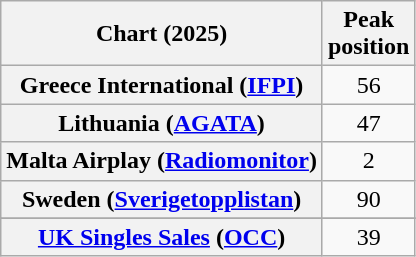<table class="wikitable sortable plainrowheaders" style="text-align:center">
<tr>
<th scope="col">Chart (2025)</th>
<th scope="col">Peak<br>position</th>
</tr>
<tr>
<th scope="row">Greece International (<a href='#'>IFPI</a>)</th>
<td>56</td>
</tr>
<tr>
<th scope="row">Lithuania (<a href='#'>AGATA</a>)</th>
<td>47</td>
</tr>
<tr>
<th scope="row">Malta Airplay (<a href='#'>Radiomonitor</a>)</th>
<td>2</td>
</tr>
<tr>
<th scope="row">Sweden (<a href='#'>Sverigetopplistan</a>)</th>
<td>90</td>
</tr>
<tr>
</tr>
<tr>
</tr>
<tr>
<th scope="row"><a href='#'>UK Singles Sales</a> (<a href='#'>OCC</a>)</th>
<td>39</td>
</tr>
</table>
